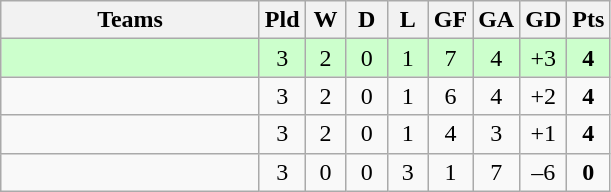<table class="wikitable" style="text-align: center;">
<tr>
<th width=165>Teams</th>
<th width=20>Pld</th>
<th width=20>W</th>
<th width=20>D</th>
<th width=20>L</th>
<th width=20>GF</th>
<th width=20>GA</th>
<th width=20>GD</th>
<th width=20>Pts</th>
</tr>
<tr align=center style="background:#ccffcc;">
<td style="text-align:left;"></td>
<td>3</td>
<td>2</td>
<td>0</td>
<td>1</td>
<td>7</td>
<td>4</td>
<td>+3</td>
<td><strong>4</strong></td>
</tr>
<tr align=center>
<td style="text-align:left;"></td>
<td>3</td>
<td>2</td>
<td>0</td>
<td>1</td>
<td>6</td>
<td>4</td>
<td>+2</td>
<td><strong>4</strong></td>
</tr>
<tr align=center>
<td style="text-align:left;"></td>
<td>3</td>
<td>2</td>
<td>0</td>
<td>1</td>
<td>4</td>
<td>3</td>
<td>+1</td>
<td><strong>4</strong></td>
</tr>
<tr align=center>
<td style="text-align:left;"></td>
<td>3</td>
<td>0</td>
<td>0</td>
<td>3</td>
<td>1</td>
<td>7</td>
<td>–6</td>
<td><strong>0</strong></td>
</tr>
</table>
